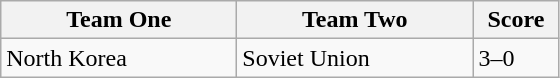<table class="wikitable">
<tr>
<th width=150>Team One</th>
<th width=150>Team Two</th>
<th width=50>Score</th>
</tr>
<tr>
<td>North Korea</td>
<td>Soviet Union</td>
<td>3–0</td>
</tr>
</table>
